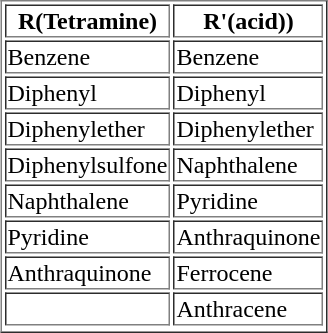<table border=1 align="center">
<tr>
<th>R(Tetramine)</th>
<th>R'(acid))</th>
</tr>
<tr>
<td>Benzene</td>
<td>Benzene</td>
</tr>
<tr>
<td>Diphenyl</td>
<td>Diphenyl</td>
</tr>
<tr>
<td>Diphenylether</td>
<td>Diphenylether</td>
</tr>
<tr>
<td>Diphenylsulfone</td>
<td>Naphthalene</td>
</tr>
<tr>
<td>Naphthalene</td>
<td>Pyridine</td>
</tr>
<tr>
<td>Pyridine</td>
<td>Anthraquinone</td>
</tr>
<tr>
<td>Anthraquinone</td>
<td>Ferrocene</td>
</tr>
<tr>
<td></td>
<td>Anthracene</td>
</tr>
<tr>
</tr>
</table>
